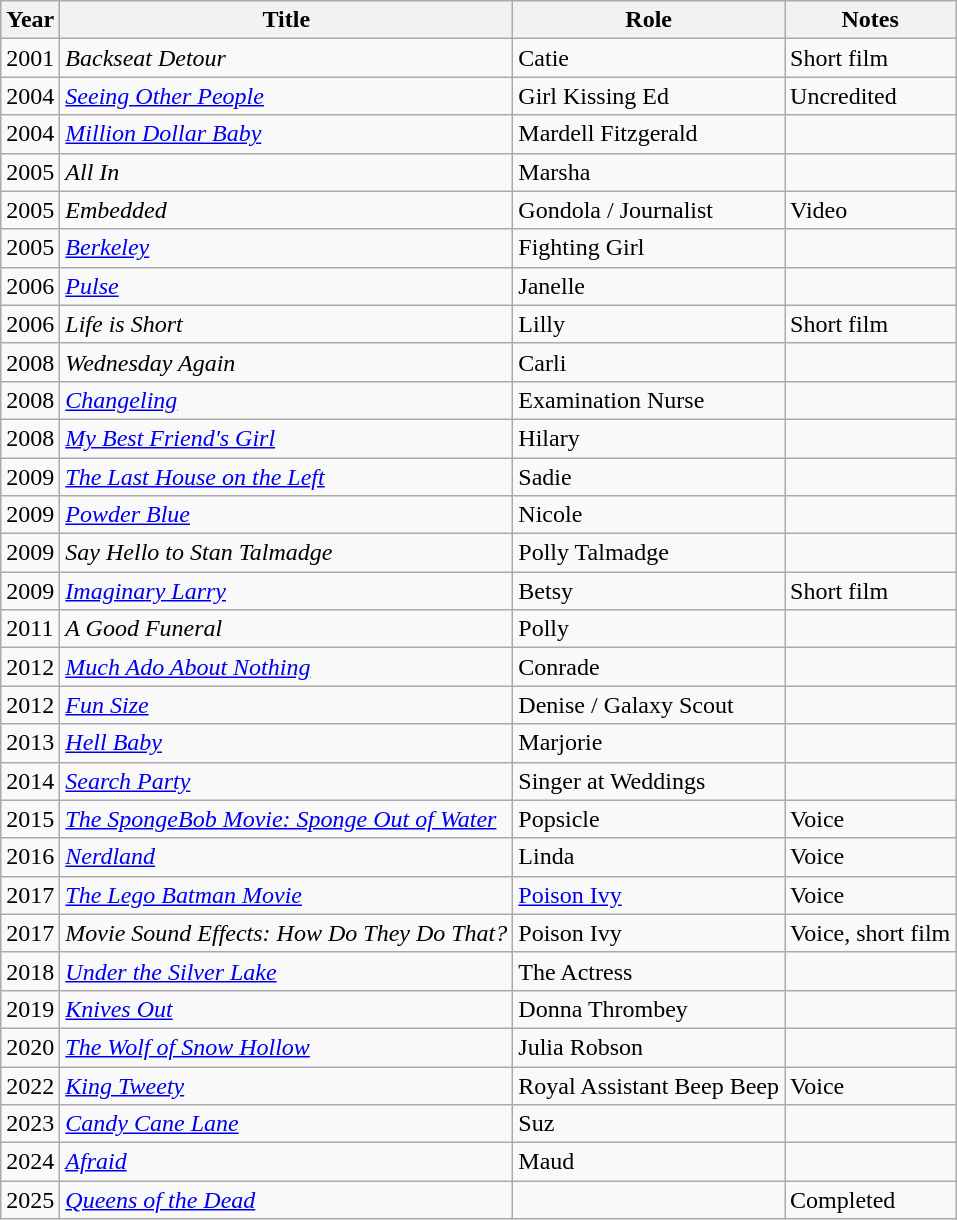<table class="wikitable sortable">
<tr>
<th>Year</th>
<th>Title</th>
<th>Role</th>
<th class="unsortable">Notes</th>
</tr>
<tr>
<td>2001</td>
<td><em>Backseat Detour</em></td>
<td>Catie</td>
<td>Short film</td>
</tr>
<tr>
<td>2004</td>
<td><em><a href='#'>Seeing Other People</a></em></td>
<td>Girl Kissing Ed</td>
<td>Uncredited</td>
</tr>
<tr>
<td>2004</td>
<td><em><a href='#'>Million Dollar Baby</a></em></td>
<td>Mardell Fitzgerald</td>
<td></td>
</tr>
<tr>
<td>2005</td>
<td><em>All In</em></td>
<td>Marsha</td>
<td></td>
</tr>
<tr>
<td>2005</td>
<td><em>Embedded</em></td>
<td>Gondola / Journalist</td>
<td>Video</td>
</tr>
<tr>
<td>2005</td>
<td><em><a href='#'>Berkeley</a></em></td>
<td>Fighting Girl</td>
<td></td>
</tr>
<tr>
<td>2006</td>
<td><em><a href='#'>Pulse</a></em></td>
<td>Janelle</td>
<td></td>
</tr>
<tr>
<td>2006</td>
<td><em>Life is Short</em></td>
<td>Lilly</td>
<td>Short film</td>
</tr>
<tr>
<td>2008</td>
<td><em>Wednesday Again</em></td>
<td>Carli</td>
<td></td>
</tr>
<tr>
<td>2008</td>
<td><em><a href='#'>Changeling</a></em></td>
<td>Examination Nurse</td>
<td></td>
</tr>
<tr>
<td>2008</td>
<td><em><a href='#'>My Best Friend's Girl</a></em></td>
<td>Hilary</td>
<td></td>
</tr>
<tr>
<td>2009</td>
<td data-sort-value="Last House on the Left, The"><em><a href='#'>The Last House on the Left</a></em></td>
<td>Sadie</td>
<td></td>
</tr>
<tr>
<td>2009</td>
<td><em><a href='#'>Powder Blue</a></em></td>
<td>Nicole</td>
<td></td>
</tr>
<tr>
<td>2009</td>
<td><em>Say Hello to Stan Talmadge</em></td>
<td>Polly Talmadge</td>
<td></td>
</tr>
<tr>
<td>2009</td>
<td><em><a href='#'>Imaginary Larry</a></em></td>
<td>Betsy</td>
<td>Short film</td>
</tr>
<tr>
<td>2011</td>
<td data-sort-value="Good Funeral, A"><em>A Good Funeral</em></td>
<td>Polly</td>
<td></td>
</tr>
<tr>
<td>2012</td>
<td><em><a href='#'>Much Ado About Nothing</a></em></td>
<td>Conrade</td>
<td></td>
</tr>
<tr>
<td>2012</td>
<td><em><a href='#'>Fun Size</a></em></td>
<td>Denise / Galaxy Scout</td>
<td></td>
</tr>
<tr>
<td>2013</td>
<td><em><a href='#'>Hell Baby</a></em></td>
<td>Marjorie</td>
<td></td>
</tr>
<tr>
<td>2014</td>
<td><em><a href='#'>Search Party</a></em></td>
<td>Singer at Weddings</td>
<td></td>
</tr>
<tr>
<td>2015</td>
<td data-sort-value="SpongeBob Movie: Sponge Out of Water, The"><em><a href='#'>The SpongeBob Movie: Sponge Out of Water</a></em></td>
<td>Popsicle</td>
<td>Voice</td>
</tr>
<tr>
<td>2016</td>
<td><em><a href='#'>Nerdland</a></em></td>
<td>Linda</td>
<td>Voice</td>
</tr>
<tr>
<td>2017</td>
<td data-sort-value="Lego Batman Movie, The"><em><a href='#'>The Lego Batman Movie</a></em></td>
<td><a href='#'>Poison Ivy</a></td>
<td>Voice</td>
</tr>
<tr>
<td>2017</td>
<td><em>Movie Sound Effects: How Do They Do That?</em></td>
<td>Poison Ivy</td>
<td>Voice, short film</td>
</tr>
<tr>
<td>2018</td>
<td><em><a href='#'>Under the Silver Lake</a></em></td>
<td>The Actress</td>
<td></td>
</tr>
<tr>
<td>2019</td>
<td><em><a href='#'>Knives Out</a></em></td>
<td>Donna Thrombey</td>
<td></td>
</tr>
<tr>
<td>2020</td>
<td data-sort-value="Wolf of Snow Hollow, The"><em><a href='#'>The Wolf of Snow Hollow</a></em></td>
<td>Julia Robson</td>
<td></td>
</tr>
<tr>
<td>2022</td>
<td><em><a href='#'>King Tweety</a></em></td>
<td>Royal Assistant Beep Beep</td>
<td>Voice</td>
</tr>
<tr>
<td>2023</td>
<td><em><a href='#'>Candy Cane Lane</a></em></td>
<td>Suz</td>
<td></td>
</tr>
<tr>
<td>2024</td>
<td><em><a href='#'>Afraid</a></em></td>
<td>Maud</td>
<td></td>
</tr>
<tr>
<td>2025</td>
<td><em><a href='#'>Queens of the Dead</a></em></td>
<td></td>
<td>Completed</td>
</tr>
</table>
